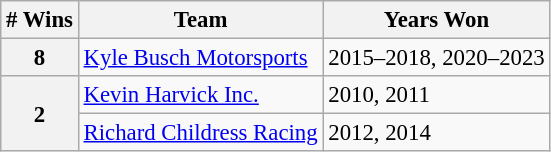<table class="wikitable" style="font-size: 95%;">
<tr>
<th># Wins</th>
<th>Team</th>
<th>Years Won</th>
</tr>
<tr>
<th>8</th>
<td><a href='#'>Kyle Busch Motorsports</a></td>
<td>2015–2018, 2020–2023</td>
</tr>
<tr>
<th rowspan="3">2</th>
<td><a href='#'>Kevin Harvick Inc.</a></td>
<td>2010, 2011</td>
</tr>
<tr>
<td><a href='#'>Richard Childress Racing</a></td>
<td>2012, 2014</td>
</tr>
</table>
